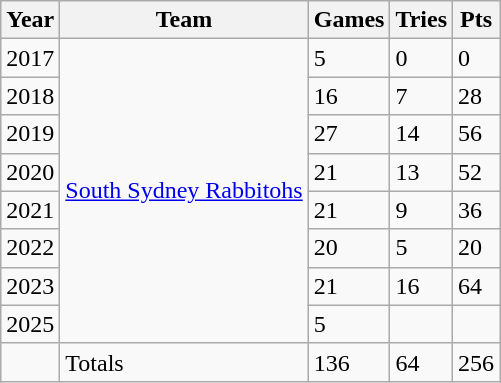<table class="wikitable">
<tr>
<th>Year</th>
<th>Team</th>
<th>Games</th>
<th>Tries</th>
<th>Pts</th>
</tr>
<tr>
<td>2017</td>
<td rowspan="8"> <a href='#'>South Sydney Rabbitohs</a></td>
<td>5</td>
<td>0</td>
<td>0</td>
</tr>
<tr>
<td>2018</td>
<td>16</td>
<td>7</td>
<td>28</td>
</tr>
<tr>
<td>2019</td>
<td>27</td>
<td>14</td>
<td>56</td>
</tr>
<tr>
<td>2020</td>
<td>21</td>
<td>13</td>
<td>52</td>
</tr>
<tr>
<td>2021</td>
<td>21</td>
<td>9</td>
<td>36</td>
</tr>
<tr>
<td>2022</td>
<td>20</td>
<td>5</td>
<td>20</td>
</tr>
<tr>
<td>2023</td>
<td>21</td>
<td>16</td>
<td>64</td>
</tr>
<tr>
<td>2025</td>
<td>5</td>
<td></td>
<td></td>
</tr>
<tr>
<td></td>
<td>Totals</td>
<td>136</td>
<td>64</td>
<td>256</td>
</tr>
</table>
